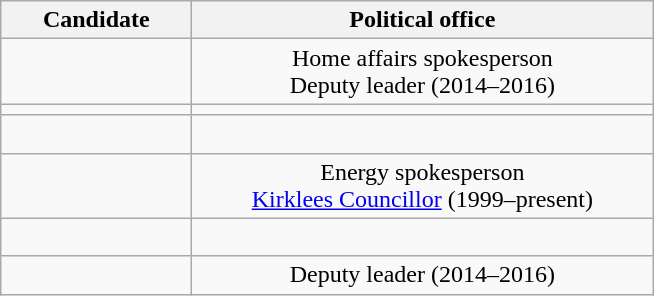<table class="wikitable sortable" style="text-align:center">
<tr>
<th scope = "col" style = "width: 120px;">Candidate</th>
<th scope = "col" style = "width: 300px;">Political office</th>
</tr>
<tr>
<td><br></td>
<td>Home affairs spokesperson<br>Deputy leader (2014–2016)</td>
</tr>
<tr>
<td></td>
<td></td>
</tr>
<tr>
<td><br></td>
<td></td>
</tr>
<tr>
<td><br></td>
<td>Energy spokesperson<br><a href='#'>Kirklees Councillor</a> (1999–present)</td>
</tr>
<tr>
<td> <br></td>
<td></td>
</tr>
<tr>
<td><br></td>
<td>Deputy leader (2014–2016)</td>
</tr>
</table>
